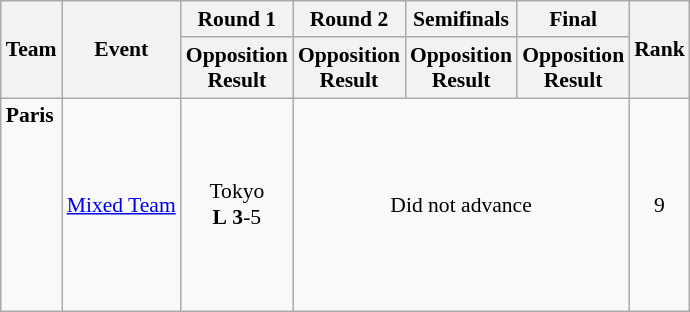<table class="wikitable" border="1" style="font-size:90%">
<tr>
<th rowspan=2>Team</th>
<th rowspan=2>Event</th>
<th>Round 1</th>
<th>Round 2</th>
<th>Semifinals</th>
<th>Final</th>
<th rowspan=2>Rank</th>
</tr>
<tr>
<th>Opposition<br>Result</th>
<th>Opposition<br>Result</th>
<th>Opposition<br>Result</th>
<th>Opposition<br>Result</th>
</tr>
<tr>
<td><strong>Paris</strong><br><br><br><br><br><br><br><br></td>
<td><a href='#'>Mixed Team</a></td>
<td align=center>Tokyo <br> <strong>L</strong> <strong>3</strong>-5</td>
<td align=center colspan=3>Did not advance</td>
<td align=center>9</td>
</tr>
</table>
